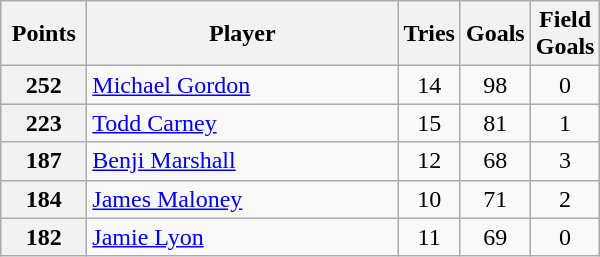<table class="wikitable" style="text-align:left;">
<tr>
<th width=50>Points</th>
<th width=200>Player</th>
<th width=30>Tries</th>
<th width=30>Goals</th>
<th width=30>Field Goals</th>
</tr>
<tr>
<th><strong>252</strong></th>
<td> <a href='#'>Michael Gordon</a></td>
<td align=center>14</td>
<td align=center>98</td>
<td align=center>0</td>
</tr>
<tr>
<th><strong>223</strong></th>
<td> <a href='#'>Todd Carney</a></td>
<td align=center>15</td>
<td align=center>81</td>
<td align=center>1</td>
</tr>
<tr>
<th><strong>187</strong></th>
<td> <a href='#'>Benji Marshall</a></td>
<td align=center>12</td>
<td align=center>68</td>
<td align=center>3</td>
</tr>
<tr>
<th><strong>184</strong></th>
<td> <a href='#'>James Maloney</a></td>
<td align=center>10</td>
<td align=center>71</td>
<td align=center>2</td>
</tr>
<tr>
<th><strong>182</strong></th>
<td> <a href='#'>Jamie Lyon</a></td>
<td align=center>11</td>
<td align=center>69</td>
<td align=center>0</td>
</tr>
</table>
